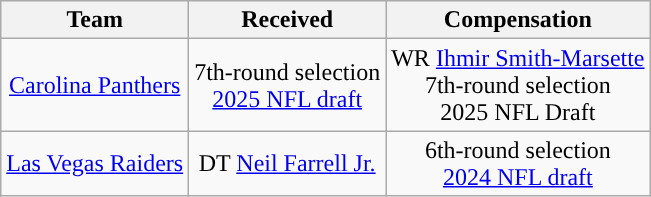<table class="wikitable" style="text-align:center">
<tr>
<th>Team</th>
<th>Received</th>
<th>Compensation</th>
</tr>
<tr>
<td><a href='#'>Carolina Panthers</a></td>
<td>7th-round selection<br><a href='#'>2025 NFL draft</a></td>
<td>WR <a href='#'>Ihmir Smith-Marsette</a><br>7th-round selection<br>2025 NFL Draft</td>
</tr>
<tr>
<td><a href='#'>Las Vegas Raiders</a></td>
<td>DT <a href='#'>Neil Farrell Jr.</a></td>
<td>6th-round selection<br><a href='#'>2024 NFL draft</a></td>
</tr>
</table>
